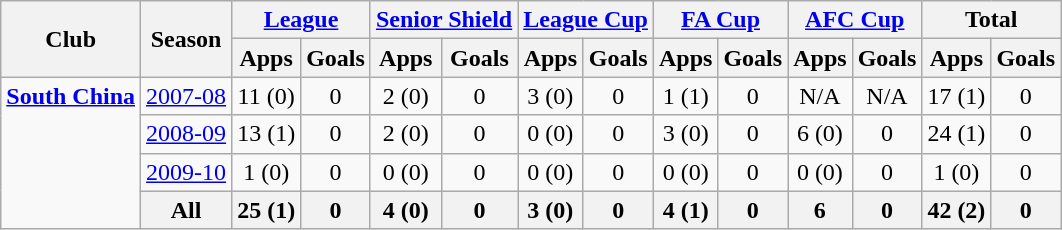<table class="wikitable" style="text-align: center;">
<tr>
<th rowspan="2">Club</th>
<th rowspan="2">Season</th>
<th colspan="2"><a href='#'>League</a></th>
<th colspan="2"><a href='#'>Senior Shield</a></th>
<th colspan="2"><a href='#'>League Cup</a></th>
<th colspan="2"><a href='#'>FA Cup</a></th>
<th colspan="2"><a href='#'>AFC Cup</a></th>
<th colspan="2">Total</th>
</tr>
<tr>
<th>Apps</th>
<th>Goals</th>
<th>Apps</th>
<th>Goals</th>
<th>Apps</th>
<th>Goals</th>
<th>Apps</th>
<th>Goals</th>
<th>Apps</th>
<th>Goals</th>
<th>Apps</th>
<th>Goals</th>
</tr>
<tr>
<td rowspan="6" valign="top"><strong><a href='#'>South China</a></strong></td>
<td><a href='#'>2007-08</a></td>
<td>11 (0)</td>
<td>0</td>
<td>2 (0)</td>
<td>0</td>
<td>3 (0)</td>
<td>0</td>
<td>1 (1)</td>
<td>0</td>
<td>N/A</td>
<td>N/A</td>
<td>17 (1)</td>
<td>0</td>
</tr>
<tr>
<td><a href='#'>2008-09</a></td>
<td>13 (1)</td>
<td>0</td>
<td>2 (0)</td>
<td>0</td>
<td>0 (0)</td>
<td>0</td>
<td>3 (0)</td>
<td>0</td>
<td>6 (0)</td>
<td>0</td>
<td>24 (1)</td>
<td>0</td>
</tr>
<tr>
<td><a href='#'>2009-10</a></td>
<td>1 (0)</td>
<td>0</td>
<td>0 (0)</td>
<td>0</td>
<td>0 (0)</td>
<td>0</td>
<td>0 (0)</td>
<td>0</td>
<td>0 (0)</td>
<td>0</td>
<td>1 (0)</td>
<td>0</td>
</tr>
<tr>
<th>All</th>
<th>25 (1)</th>
<th>0</th>
<th>4 (0)</th>
<th>0</th>
<th>3 (0)</th>
<th>0</th>
<th>4 (1)</th>
<th>0</th>
<th>6</th>
<th>0</th>
<th>42 (2)</th>
<th>0</th>
</tr>
</table>
